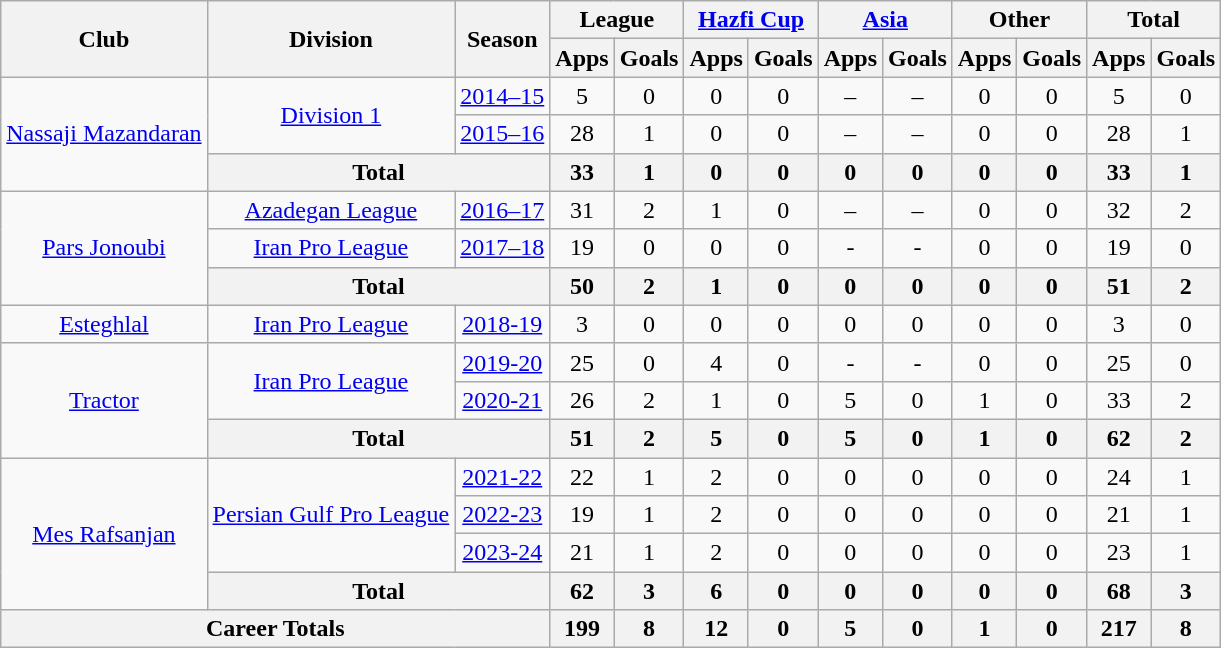<table class="wikitable" style="text-align: center;">
<tr>
<th rowspan="2">Club</th>
<th rowspan="2">Division</th>
<th rowspan="2">Season</th>
<th colspan="2">League</th>
<th colspan="2"><a href='#'>Hazfi Cup</a></th>
<th colspan="2"><a href='#'>Asia</a></th>
<th colspan=2>Other</th>
<th colspan="2">Total</th>
</tr>
<tr>
<th>Apps</th>
<th>Goals</th>
<th>Apps</th>
<th>Goals</th>
<th>Apps</th>
<th>Goals</th>
<th>Apps</th>
<th>Goals</th>
<th>Apps</th>
<th>Goals</th>
</tr>
<tr>
<td rowspan="3"><a href='#'>Nassaji Mazandaran</a></td>
<td rowspan="2"><a href='#'>Division 1</a></td>
<td><a href='#'>2014–15</a></td>
<td>5</td>
<td>0</td>
<td>0</td>
<td>0</td>
<td>–</td>
<td>–</td>
<td>0</td>
<td>0</td>
<td>5</td>
<td>0</td>
</tr>
<tr>
<td><a href='#'>2015–16</a></td>
<td>28</td>
<td>1</td>
<td>0</td>
<td>0</td>
<td>–</td>
<td>–</td>
<td>0</td>
<td>0</td>
<td>28</td>
<td>1</td>
</tr>
<tr>
<th colspan=2>Total</th>
<th>33</th>
<th>1</th>
<th>0</th>
<th>0</th>
<th>0</th>
<th>0</th>
<th>0</th>
<th>0</th>
<th>33</th>
<th>1</th>
</tr>
<tr>
<td rowspan="3"><a href='#'>Pars Jonoubi</a></td>
<td><a href='#'>Azadegan League</a></td>
<td><a href='#'>2016–17</a></td>
<td>31</td>
<td>2</td>
<td>1</td>
<td>0</td>
<td>–</td>
<td>–</td>
<td>0</td>
<td>0</td>
<td>32</td>
<td>2</td>
</tr>
<tr>
<td rowspan="1"><a href='#'>Iran Pro League</a></td>
<td><a href='#'>2017–18</a></td>
<td>19</td>
<td>0</td>
<td>0</td>
<td>0</td>
<td>-</td>
<td>-</td>
<td>0</td>
<td>0</td>
<td>19</td>
<td>0</td>
</tr>
<tr>
<th colspan=2>Total</th>
<th>50</th>
<th>2</th>
<th>1</th>
<th>0</th>
<th>0</th>
<th>0</th>
<th>0</th>
<th>0</th>
<th>51</th>
<th>2</th>
</tr>
<tr>
<td><a href='#'>Esteghlal</a></td>
<td><a href='#'>Iran Pro League</a></td>
<td><a href='#'>2018-19</a></td>
<td>3</td>
<td>0</td>
<td>0</td>
<td>0</td>
<td>0</td>
<td>0</td>
<td>0</td>
<td>0</td>
<td>3</td>
<td>0</td>
</tr>
<tr>
<td rowspan="3"><a href='#'>Tractor</a></td>
<td rowspan="2"><a href='#'>Iran Pro League</a></td>
<td><a href='#'>2019-20</a></td>
<td>25</td>
<td>0</td>
<td>4</td>
<td>0</td>
<td>-</td>
<td>-</td>
<td>0</td>
<td>0</td>
<td>25</td>
<td>0</td>
</tr>
<tr>
<td><a href='#'>2020-21</a></td>
<td>26</td>
<td>2</td>
<td>1</td>
<td>0</td>
<td>5</td>
<td>0</td>
<td>1</td>
<td>0</td>
<td>33</td>
<td>2</td>
</tr>
<tr>
<th colspan=2>Total</th>
<th>51</th>
<th>2</th>
<th>5</th>
<th>0</th>
<th>5</th>
<th>0</th>
<th>1</th>
<th>0</th>
<th>62</th>
<th>2</th>
</tr>
<tr>
<td rowspan="4"><a href='#'>Mes Rafsanjan</a></td>
<td rowspan="3"><a href='#'>Persian Gulf Pro League</a></td>
<td><a href='#'>2021-22</a></td>
<td>22</td>
<td>1</td>
<td>2</td>
<td>0</td>
<td>0</td>
<td>0</td>
<td>0</td>
<td>0</td>
<td>24</td>
<td>1</td>
</tr>
<tr>
<td><a href='#'>2022-23</a></td>
<td>19</td>
<td>1</td>
<td>2</td>
<td>0</td>
<td>0</td>
<td>0</td>
<td>0</td>
<td>0</td>
<td>21</td>
<td>1</td>
</tr>
<tr>
<td><a href='#'>2023-24</a></td>
<td>21</td>
<td>1</td>
<td>2</td>
<td>0</td>
<td>0</td>
<td>0</td>
<td>0</td>
<td>0</td>
<td>23</td>
<td>1</td>
</tr>
<tr>
<th colspan=2>Total</th>
<th>62</th>
<th>3</th>
<th>6</th>
<th>0</th>
<th>0</th>
<th>0</th>
<th>0</th>
<th>0</th>
<th>68</th>
<th>3</th>
</tr>
<tr>
<th colspan=3>Career Totals</th>
<th>199</th>
<th>8</th>
<th>12</th>
<th>0</th>
<th>5</th>
<th>0</th>
<th>1</th>
<th>0</th>
<th>217</th>
<th>8</th>
</tr>
</table>
